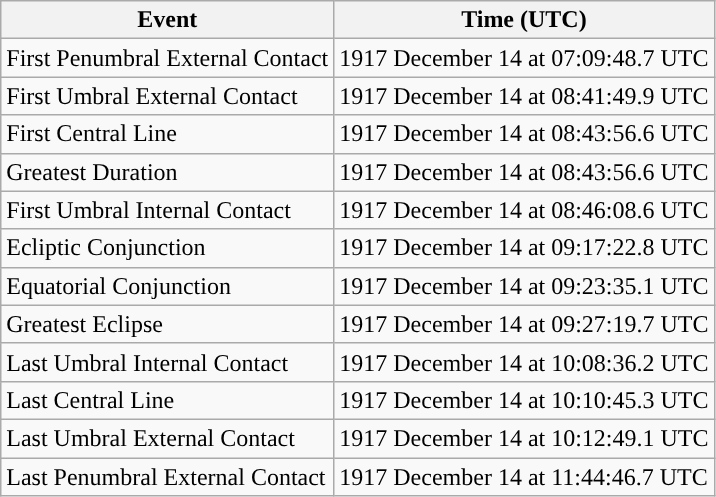<table class="wikitable">
<tr>
<th>Event</th>
<th>Time (UTC)</th>
</tr>
<tr>
<td>First Penumbral External Contact</td>
<td>1917 December 14 at 07:09:48.7 UTC</td>
</tr>
<tr>
<td>First Umbral External Contact</td>
<td>1917 December 14 at 08:41:49.9 UTC</td>
</tr>
<tr>
<td>First Central Line</td>
<td>1917 December 14 at 08:43:56.6 UTC</td>
</tr>
<tr>
<td>Greatest Duration</td>
<td>1917 December 14 at 08:43:56.6 UTC</td>
</tr>
<tr>
<td>First Umbral Internal Contact</td>
<td>1917 December 14 at 08:46:08.6 UTC</td>
</tr>
<tr>
<td>Ecliptic Conjunction</td>
<td>1917 December 14 at 09:17:22.8 UTC</td>
</tr>
<tr>
<td>Equatorial Conjunction</td>
<td>1917 December 14 at 09:23:35.1 UTC</td>
</tr>
<tr>
<td>Greatest Eclipse</td>
<td>1917 December 14 at 09:27:19.7 UTC</td>
</tr>
<tr>
<td>Last Umbral Internal Contact</td>
<td>1917 December 14 at 10:08:36.2 UTC</td>
</tr>
<tr>
<td>Last Central Line</td>
<td>1917 December 14 at 10:10:45.3 UTC</td>
</tr>
<tr>
<td>Last Umbral External Contact</td>
<td>1917 December 14 at 10:12:49.1 UTC</td>
</tr>
<tr>
<td>Last Penumbral External Contact</td>
<td>1917 December 14 at 11:44:46.7 UTC</td>
</tr>
</table>
